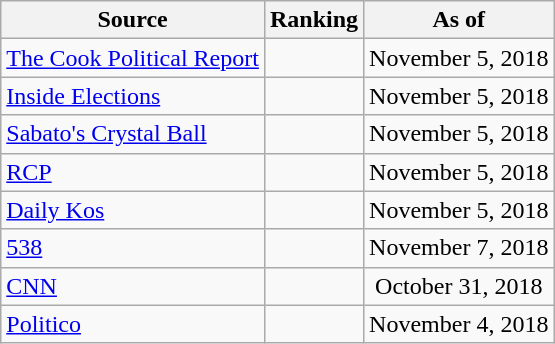<table class="wikitable" style="text-align:center">
<tr>
<th>Source</th>
<th>Ranking</th>
<th>As of</th>
</tr>
<tr>
<td align=left><a href='#'>The Cook Political Report</a></td>
<td></td>
<td>November 5, 2018</td>
</tr>
<tr>
<td align=left><a href='#'>Inside Elections</a></td>
<td></td>
<td>November 5, 2018</td>
</tr>
<tr>
<td align=left><a href='#'>Sabato's Crystal Ball</a></td>
<td></td>
<td>November 5, 2018</td>
</tr>
<tr>
<td align="left"><a href='#'>RCP</a></td>
<td></td>
<td>November 5, 2018</td>
</tr>
<tr>
<td align="left"><a href='#'>Daily Kos</a></td>
<td></td>
<td>November 5, 2018</td>
</tr>
<tr>
<td align="left"><a href='#'>538</a></td>
<td></td>
<td>November 7, 2018</td>
</tr>
<tr>
<td align="left"><a href='#'>CNN</a></td>
<td></td>
<td>October 31, 2018</td>
</tr>
<tr>
<td align="left"><a href='#'>Politico</a></td>
<td></td>
<td>November 4, 2018</td>
</tr>
</table>
